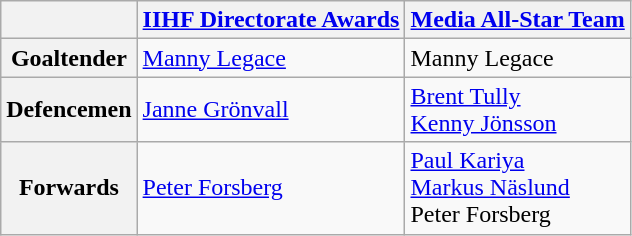<table class="wikitable">
<tr>
<th></th>
<th><a href='#'>IIHF Directorate Awards</a></th>
<th><a href='#'>Media All-Star Team</a></th>
</tr>
<tr>
<th>Goaltender</th>
<td> <a href='#'>Manny Legace</a></td>
<td> Manny Legace</td>
</tr>
<tr>
<th>Defencemen</th>
<td> <a href='#'>Janne Grönvall</a></td>
<td> <a href='#'>Brent Tully</a><br> <a href='#'>Kenny Jönsson</a></td>
</tr>
<tr>
<th>Forwards</th>
<td> <a href='#'>Peter Forsberg</a></td>
<td> <a href='#'>Paul Kariya</a><br> <a href='#'>Markus Näslund</a><br> Peter Forsberg</td>
</tr>
</table>
